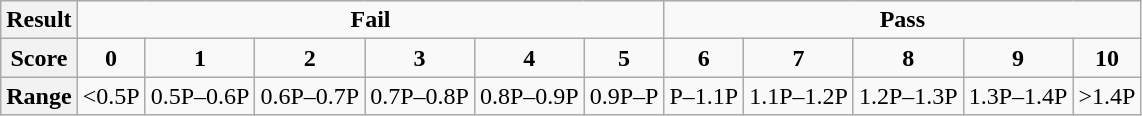<table class=wikitable style="text-align:center;">
<tr>
<th>Result</th>
<td colspan="6"><strong>Fail</strong></td>
<td colspan="5"><strong>Pass</strong></td>
</tr>
<tr>
<th>Score</th>
<td><strong>0</strong></td>
<td><strong>1</strong></td>
<td><strong>2</strong></td>
<td><strong>3</strong></td>
<td><strong>4</strong></td>
<td><strong>5</strong></td>
<td><strong>6</strong></td>
<td><strong>7</strong></td>
<td><strong>8</strong></td>
<td><strong>9</strong></td>
<td><strong>10</strong></td>
</tr>
<tr>
<th>Range</th>
<td><0.5P</td>
<td>0.5P–0.6P</td>
<td>0.6P–0.7P</td>
<td>0.7P–0.8P</td>
<td>0.8P–0.9P</td>
<td>0.9P–P</td>
<td>P–1.1P</td>
<td>1.1P–1.2P</td>
<td>1.2P–1.3P</td>
<td>1.3P–1.4P</td>
<td>>1.4P</td>
</tr>
</table>
